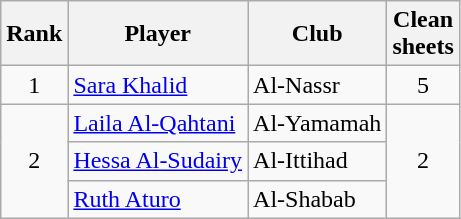<table class="wikitable" style="text-align:center">
<tr>
<th>Rank</th>
<th>Player</th>
<th>Club</th>
<th>Clean<br>sheets</th>
</tr>
<tr>
<td rowspan=1>1</td>
<td align="left"> <a href='#'>Sara Khalid</a></td>
<td align="left">Al-Nassr</td>
<td rowspan=1>5</td>
</tr>
<tr>
<td rowspan=3>2</td>
<td align="left"> <a href='#'>Laila Al-Qahtani</a></td>
<td align="left">Al-Yamamah</td>
<td rowspan=3>2</td>
</tr>
<tr>
<td align="left"> <a href='#'>Hessa Al-Sudairy</a></td>
<td align="left">Al-Ittihad</td>
</tr>
<tr>
<td align="left"> <a href='#'>Ruth Aturo</a></td>
<td align="left">Al-Shabab</td>
</tr>
</table>
